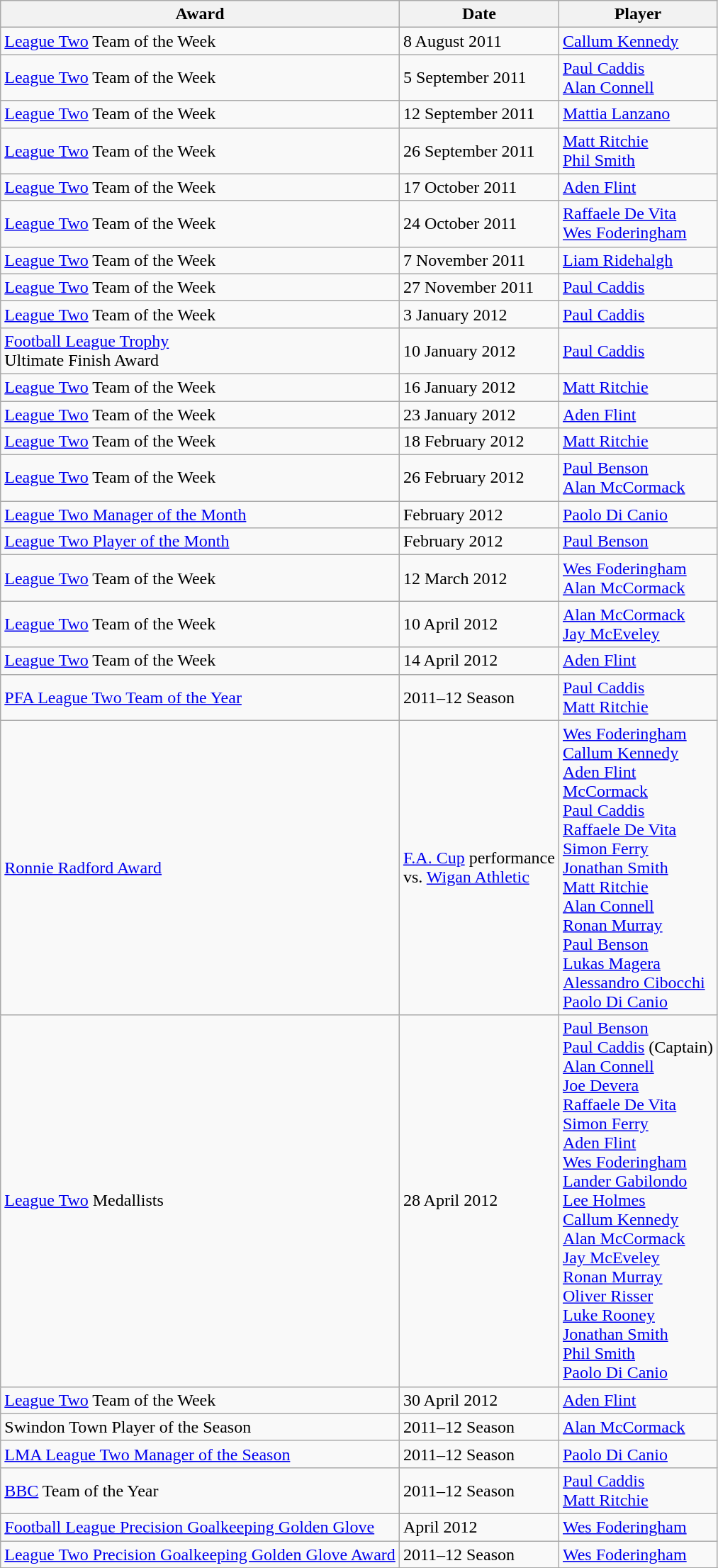<table class="wikitable">
<tr>
<th>Award</th>
<th>Date</th>
<th>Player</th>
</tr>
<tr>
<td><a href='#'>League Two</a> Team of the Week</td>
<td>8 August 2011</td>
<td> <a href='#'>Callum Kennedy</a></td>
</tr>
<tr>
<td><a href='#'>League Two</a> Team of the Week</td>
<td>5 September 2011</td>
<td> <a href='#'>Paul Caddis</a><br> <a href='#'>Alan Connell</a></td>
</tr>
<tr>
<td><a href='#'>League Two</a> Team of the Week</td>
<td>12 September 2011</td>
<td> <a href='#'>Mattia Lanzano</a></td>
</tr>
<tr>
<td><a href='#'>League Two</a> Team of the Week</td>
<td>26 September 2011</td>
<td> <a href='#'>Matt Ritchie</a><br> <a href='#'>Phil Smith</a></td>
</tr>
<tr>
<td><a href='#'>League Two</a> Team of the Week</td>
<td>17 October 2011</td>
<td> <a href='#'>Aden Flint</a></td>
</tr>
<tr>
<td><a href='#'>League Two</a> Team of the Week</td>
<td>24 October 2011</td>
<td> <a href='#'>Raffaele De Vita</a><br> <a href='#'>Wes Foderingham</a></td>
</tr>
<tr>
<td><a href='#'>League Two</a> Team of the Week</td>
<td>7 November 2011</td>
<td> <a href='#'>Liam Ridehalgh</a></td>
</tr>
<tr>
<td><a href='#'>League Two</a> Team of the Week</td>
<td>27 November 2011</td>
<td> <a href='#'>Paul Caddis</a></td>
</tr>
<tr>
<td><a href='#'>League Two</a> Team of the Week</td>
<td>3 January 2012</td>
<td> <a href='#'>Paul Caddis</a></td>
</tr>
<tr>
<td><a href='#'>Football League Trophy</a><br>Ultimate Finish Award</td>
<td>10 January 2012</td>
<td> <a href='#'>Paul Caddis</a></td>
</tr>
<tr>
<td><a href='#'>League Two</a> Team of the Week</td>
<td>16 January 2012</td>
<td> <a href='#'>Matt Ritchie</a></td>
</tr>
<tr>
<td><a href='#'>League Two</a> Team of the Week</td>
<td>23 January 2012</td>
<td> <a href='#'>Aden Flint</a></td>
</tr>
<tr>
<td><a href='#'>League Two</a> Team of the Week</td>
<td>18 February 2012</td>
<td> <a href='#'>Matt Ritchie</a></td>
</tr>
<tr>
<td><a href='#'>League Two</a> Team of the Week</td>
<td>26 February 2012</td>
<td> <a href='#'>Paul Benson</a><br> <a href='#'>Alan McCormack</a></td>
</tr>
<tr>
<td><a href='#'>League Two Manager of the Month</a></td>
<td>February 2012</td>
<td> <a href='#'>Paolo Di Canio</a></td>
</tr>
<tr>
<td><a href='#'>League Two Player of the Month</a></td>
<td>February 2012</td>
<td> <a href='#'>Paul Benson</a></td>
</tr>
<tr>
<td><a href='#'>League Two</a> Team of the Week</td>
<td>12 March 2012</td>
<td> <a href='#'>Wes Foderingham</a><br> <a href='#'>Alan McCormack</a></td>
</tr>
<tr>
<td><a href='#'>League Two</a> Team of the Week</td>
<td>10 April 2012</td>
<td> <a href='#'>Alan McCormack</a><br> <a href='#'>Jay McEveley</a></td>
</tr>
<tr>
<td><a href='#'>League Two</a> Team of the Week</td>
<td>14 April 2012</td>
<td> <a href='#'>Aden Flint</a></td>
</tr>
<tr>
<td><a href='#'>PFA League Two Team of the Year</a></td>
<td>2011–12 Season</td>
<td> <a href='#'>Paul Caddis</a><br> <a href='#'>Matt Ritchie</a></td>
</tr>
<tr>
<td><a href='#'>Ronnie Radford Award</a></td>
<td><a href='#'>F.A. Cup</a> performance <br>vs. <a href='#'>Wigan Athletic</a></td>
<td> <a href='#'>Wes Foderingham</a><br> <a href='#'>Callum Kennedy</a><br> <a href='#'>Aden Flint</a><br> <a href='#'>McCormack</a><br> <a href='#'>Paul Caddis</a><br> <a href='#'>Raffaele De Vita</a><br> <a href='#'>Simon Ferry</a><br> <a href='#'>Jonathan Smith</a><br> <a href='#'>Matt Ritchie</a><br> <a href='#'>Alan Connell</a><br> <a href='#'>Ronan Murray</a><br> <a href='#'>Paul Benson</a><br> <a href='#'>Lukas Magera</a><br> <a href='#'>Alessandro Cibocchi</a><br> <a href='#'>Paolo Di Canio</a></td>
</tr>
<tr>
<td><a href='#'>League Two</a> Medallists</td>
<td>28 April 2012</td>
<td> <a href='#'>Paul Benson</a><br> <a href='#'>Paul Caddis</a> (Captain)<br> <a href='#'>Alan Connell</a><br> <a href='#'>Joe Devera</a><br> <a href='#'>Raffaele De Vita</a><br> <a href='#'>Simon Ferry</a><br> <a href='#'>Aden Flint</a><br> <a href='#'>Wes Foderingham</a><br> <a href='#'>Lander Gabilondo</a><br> <a href='#'>Lee Holmes</a><br> <a href='#'>Callum Kennedy</a><br> <a href='#'>Alan McCormack</a><br> <a href='#'>Jay McEveley</a><br> <a href='#'>Ronan Murray</a><br> <a href='#'>Oliver Risser</a><br> <a href='#'>Luke Rooney</a><br> <a href='#'>Jonathan Smith</a><br> <a href='#'>Phil Smith</a><br> <a href='#'>Paolo Di Canio</a></td>
</tr>
<tr>
<td><a href='#'>League Two</a> Team of the Week</td>
<td>30 April 2012</td>
<td> <a href='#'>Aden Flint</a></td>
</tr>
<tr>
<td>Swindon Town Player of the Season</td>
<td>2011–12 Season</td>
<td> <a href='#'>Alan McCormack</a></td>
</tr>
<tr>
<td><a href='#'>LMA League Two Manager of the Season</a></td>
<td>2011–12 Season</td>
<td> <a href='#'>Paolo Di Canio</a></td>
</tr>
<tr>
<td><a href='#'>BBC</a> Team of the Year</td>
<td>2011–12 Season</td>
<td> <a href='#'>Paul Caddis</a><br> <a href='#'>Matt Ritchie</a></td>
</tr>
<tr>
<td><a href='#'>Football League Precision Goalkeeping Golden Glove</a></td>
<td>April 2012</td>
<td> <a href='#'>Wes Foderingham</a></td>
</tr>
<tr>
<td><a href='#'>League Two Precision Goalkeeping Golden Glove Award</a></td>
<td>2011–12 Season</td>
<td> <a href='#'>Wes Foderingham</a></td>
</tr>
<tr>
</tr>
</table>
